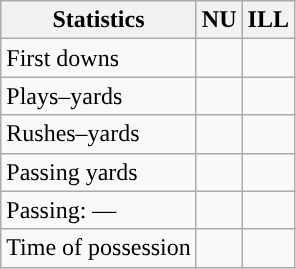<table class="wikitable" style="float:left">
<tr>
<th>Statistics</th>
<th>NU</th>
<th>ILL</th>
</tr>
<tr>
<td>First downs</td>
<td></td>
<td></td>
</tr>
<tr>
<td>Plays–yards</td>
<td></td>
<td></td>
</tr>
<tr>
<td>Rushes–yards</td>
<td></td>
<td></td>
</tr>
<tr>
<td>Passing yards</td>
<td></td>
<td></td>
</tr>
<tr>
<td>Passing: ––</td>
<td></td>
<td></td>
</tr>
<tr>
<td>Time of possession</td>
<td></td>
<td></td>
</tr>
</table>
